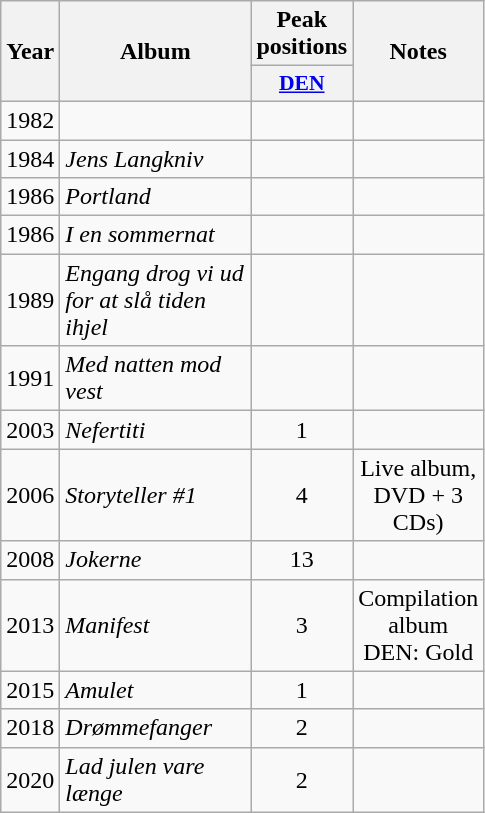<table class="wikitable">
<tr>
<th align="center" rowspan="2" width="10">Year</th>
<th align="center" rowspan="2" width="120">Album</th>
<th align="center" colspan="1" width="20">Peak positions</th>
<th align="center" rowspan="2" width="70">Notes</th>
</tr>
<tr>
<th scope="col" style="width:3em;font-size:90%;"><a href='#'>DEN</a><br></th>
</tr>
<tr>
<td style="text-align:center;">1982</td>
<td></td>
<td style="text-align:center;"></td>
<td style="text-align:center;"></td>
</tr>
<tr>
<td style="text-align:center;">1984</td>
<td><em>Jens Langkniv</em></td>
<td style="text-align:center;"></td>
<td style="text-align:center;"></td>
</tr>
<tr>
<td style="text-align:center;">1986</td>
<td><em>Portland</em></td>
<td style="text-align:center;"></td>
<td style="text-align:center;"></td>
</tr>
<tr>
<td style="text-align:center;">1986</td>
<td><em>I en sommernat</em></td>
<td style="text-align:center;"></td>
<td style="text-align:center;"></td>
</tr>
<tr>
<td style="text-align:center;">1989</td>
<td><em>Engang drog vi ud for at slå tiden ihjel</em></td>
<td style="text-align:center;"></td>
<td style="text-align:center;"></td>
</tr>
<tr>
<td style="text-align:center;">1991</td>
<td><em>Med natten mod vest</em></td>
<td style="text-align:center;"></td>
<td style="text-align:center;"></td>
</tr>
<tr>
<td style="text-align:center;">2003</td>
<td><em>Nefertiti</em></td>
<td style="text-align:center;">1</td>
<td style="text-align:center;"></td>
</tr>
<tr>
<td style="text-align:center;">2006</td>
<td><em>Storyteller #1 </em></td>
<td style="text-align:center;">4</td>
<td style="text-align:center;">Live album, DVD + 3 CDs)</td>
</tr>
<tr>
<td style="text-align:center;">2008</td>
<td><em>Jokerne</em></td>
<td style="text-align:center;">13</td>
<td style="text-align:center;"></td>
</tr>
<tr>
<td style="text-align:center;">2013</td>
<td><em>Manifest</em></td>
<td style="text-align:center;">3</td>
<td style="text-align:center;">Compilation album <br> DEN: Gold</td>
</tr>
<tr>
<td style="text-align:center;">2015</td>
<td><em>Amulet</em></td>
<td style="text-align:center;">1</td>
<td style="text-align:center;"></td>
</tr>
<tr>
<td style="text-align:center;">2018</td>
<td><em>Drømmefanger</em></td>
<td style="text-align:center;">2<br></td>
<td style="text-align:center;"></td>
</tr>
<tr>
<td style="text-align:center;">2020</td>
<td><em>Lad julen vare længe</em></td>
<td style="text-align:center;">2<br></td>
<td style="text-align:center;"></td>
</tr>
</table>
